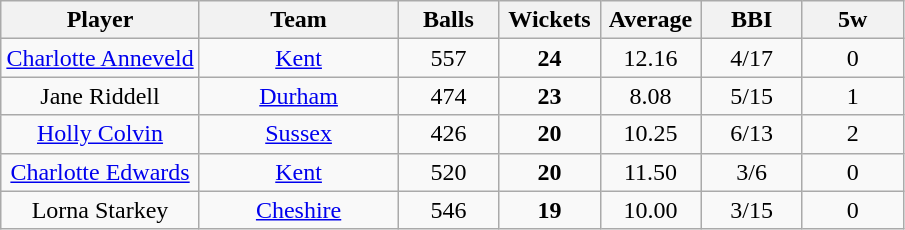<table class="wikitable" style="text-align:center">
<tr>
<th width=125>Player</th>
<th width=125>Team</th>
<th width=60>Balls</th>
<th width=60>Wickets</th>
<th width=60>Average</th>
<th width=60>BBI</th>
<th width=60>5w</th>
</tr>
<tr>
<td><a href='#'>Charlotte Anneveld</a></td>
<td><a href='#'>Kent</a></td>
<td>557</td>
<td><strong>24</strong></td>
<td>12.16</td>
<td>4/17</td>
<td>0</td>
</tr>
<tr>
<td>Jane Riddell</td>
<td><a href='#'>Durham</a></td>
<td>474</td>
<td><strong>23</strong></td>
<td>8.08</td>
<td>5/15</td>
<td>1</td>
</tr>
<tr>
<td><a href='#'>Holly Colvin</a></td>
<td><a href='#'>Sussex</a></td>
<td>426</td>
<td><strong>20</strong></td>
<td>10.25</td>
<td>6/13</td>
<td>2</td>
</tr>
<tr>
<td><a href='#'>Charlotte Edwards</a></td>
<td><a href='#'>Kent</a></td>
<td>520</td>
<td><strong>20</strong></td>
<td>11.50</td>
<td>3/6</td>
<td>0</td>
</tr>
<tr>
<td>Lorna Starkey</td>
<td><a href='#'>Cheshire</a></td>
<td>546</td>
<td><strong>19</strong></td>
<td>10.00</td>
<td>3/15</td>
<td>0</td>
</tr>
</table>
